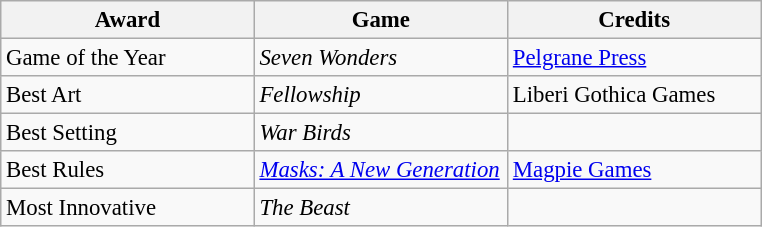<table class="wikitable sortable" style="margins:auto; width=95%; font-size: 95%;">
<tr>
<th width="33%">Award</th>
<th width="33%">Game</th>
<th width="33%">Credits</th>
</tr>
<tr>
<td>Game of the Year</td>
<td><em>Seven Wonders</em></td>
<td><a href='#'>Pelgrane Press</a></td>
</tr>
<tr>
<td>Best Art</td>
<td><em>Fellowship</em></td>
<td>Liberi Gothica Games</td>
</tr>
<tr>
<td>Best Setting</td>
<td><em>War Birds</em></td>
<td></td>
</tr>
<tr>
<td>Best Rules</td>
<td><em><a href='#'>Masks: A New Generation</a></em></td>
<td><a href='#'>Magpie Games</a></td>
</tr>
<tr>
<td>Most Innovative</td>
<td><em>The Beast</em></td>
<td></td>
</tr>
</table>
